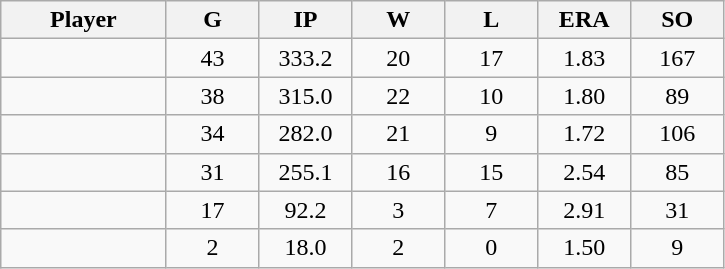<table class="wikitable sortable">
<tr>
<th bgcolor="#DDDDFF" width="16%">Player</th>
<th bgcolor="#DDDDFF" width="9%">G</th>
<th bgcolor="#DDDDFF" width="9%">IP</th>
<th bgcolor="#DDDDFF" width="9%">W</th>
<th bgcolor="#DDDDFF" width="9%">L</th>
<th bgcolor="#DDDDFF" width="9%">ERA</th>
<th bgcolor="#DDDDFF" width="9%">SO</th>
</tr>
<tr align="center">
<td></td>
<td>43</td>
<td>333.2</td>
<td>20</td>
<td>17</td>
<td>1.83</td>
<td>167</td>
</tr>
<tr align="center">
<td></td>
<td>38</td>
<td>315.0</td>
<td>22</td>
<td>10</td>
<td>1.80</td>
<td>89</td>
</tr>
<tr align="center">
<td></td>
<td>34</td>
<td>282.0</td>
<td>21</td>
<td>9</td>
<td>1.72</td>
<td>106</td>
</tr>
<tr align="center">
<td></td>
<td>31</td>
<td>255.1</td>
<td>16</td>
<td>15</td>
<td>2.54</td>
<td>85</td>
</tr>
<tr align="center">
<td></td>
<td>17</td>
<td>92.2</td>
<td>3</td>
<td>7</td>
<td>2.91</td>
<td>31</td>
</tr>
<tr align="center">
<td></td>
<td>2</td>
<td>18.0</td>
<td>2</td>
<td>0</td>
<td>1.50</td>
<td>9</td>
</tr>
</table>
